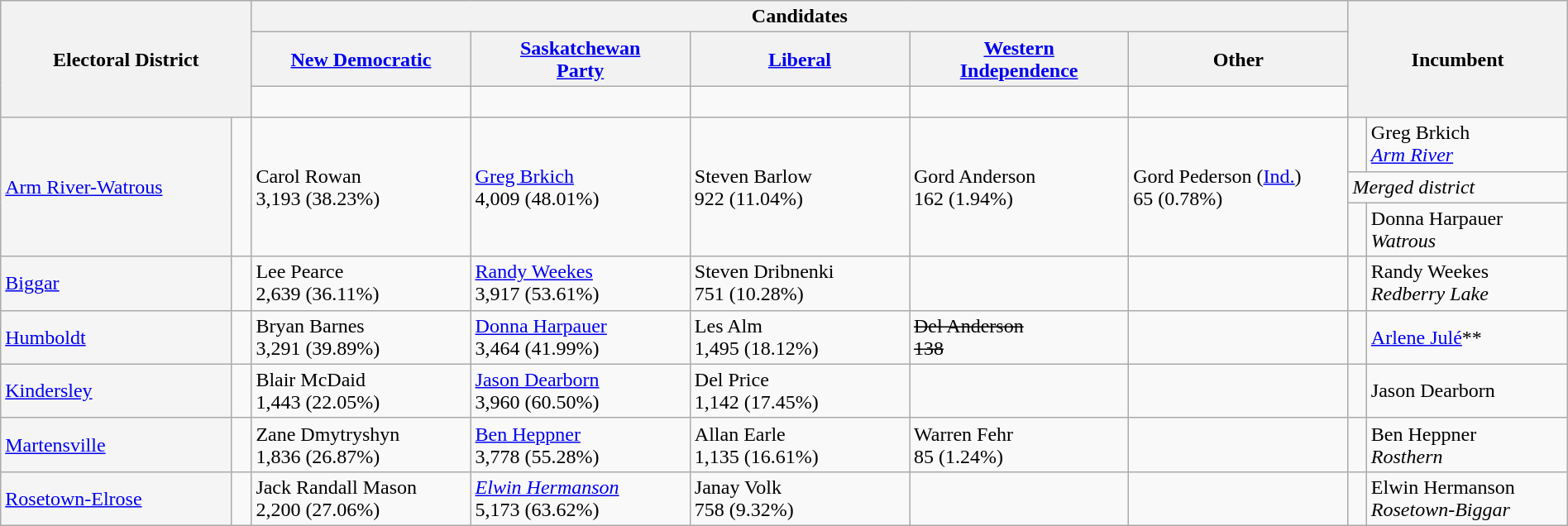<table class="wikitable" style="width:100%">
<tr>
<th style="width:16%;" rowspan=3 colspan=2>Electoral District</th>
<th colspan=5>Candidates</th>
<th style="width:14%;" rowspan=3 colspan=2>Incumbent</th>
</tr>
<tr>
<th width=14%><a href='#'>New Democratic</a></th>
<th width=14%><a href='#'>Saskatchewan<br>Party</a></th>
<th width=14%><a href='#'>Liberal</a></th>
<th width=14%><a href='#'>Western<br>Independence</a></th>
<th width=14%>Other</th>
</tr>
<tr>
<td width=14% > </td>
<td width=14% > </td>
<td width=14% > </td>
<td width=14% > </td>
<td width=14% > </td>
</tr>
<tr>
<td rowspan=3 style="background:whitesmoke;"><a href='#'>Arm River-Watrous</a></td>
<td rowspan=3 > </td>
<td rowspan=3>Carol Rowan <br>3,193 (38.23%)</td>
<td rowspan=3><a href='#'>Greg Brkich</a><br>4,009 (48.01%)</td>
<td rowspan=3>Steven Barlow <br>922 (11.04%)</td>
<td rowspan=3>Gord Anderson <br>162 (1.94%)</td>
<td rowspan=3>Gord Pederson (<a href='#'>Ind.</a>) <br>65 (0.78%)</td>
<td> </td>
<td>Greg Brkich<br><span><em><a href='#'>Arm River</a></em></span></td>
</tr>
<tr>
<td colspan=2><em>Merged district</em></td>
</tr>
<tr>
<td></td>
<td>Donna Harpauer<br><span><em>Watrous</em></span></td>
</tr>
<tr>
<td bgcolor=whitesmoke><a href='#'>Biggar</a></td>
<td> </td>
<td>Lee Pearce <br>2,639 (36.11%)</td>
<td><a href='#'>Randy Weekes</a><br>3,917 (53.61%)</td>
<td>Steven Dribnenki <br>751 (10.28%)</td>
<td></td>
<td></td>
<td> </td>
<td>Randy Weekes<br><span><em>Redberry Lake</em></span></td>
</tr>
<tr>
<td bgcolor=whitesmoke><a href='#'>Humboldt</a></td>
<td> </td>
<td>Bryan Barnes <br>3,291 (39.89%)</td>
<td><a href='#'>Donna Harpauer</a><br>3,464 (41.99%)</td>
<td>Les Alm <br>1,495 (18.12%)</td>
<td><s>Del Anderson <br>138</s></td>
<td></td>
<td> </td>
<td><a href='#'>Arlene Julé</a>**</td>
</tr>
<tr>
<td bgcolor=whitesmoke><a href='#'>Kindersley</a></td>
<td> </td>
<td>Blair McDaid <br>1,443 (22.05%)</td>
<td><a href='#'>Jason Dearborn</a><br>3,960 (60.50%)</td>
<td>Del Price <br>1,142 (17.45%)</td>
<td></td>
<td></td>
<td> </td>
<td>Jason Dearborn</td>
</tr>
<tr>
<td bgcolor=whitesmoke><a href='#'>Martensville</a></td>
<td> </td>
<td>Zane Dmytryshyn <br>1,836 (26.87%)</td>
<td><a href='#'>Ben Heppner</a><br>3,778 (55.28%)</td>
<td>Allan Earle <br>1,135 (16.61%)</td>
<td>Warren Fehr <br>85 (1.24%)</td>
<td></td>
<td> </td>
<td>Ben Heppner<br><span><em>Rosthern</em></span></td>
</tr>
<tr>
<td bgcolor=whitesmoke><a href='#'>Rosetown-Elrose</a></td>
<td> </td>
<td>Jack Randall Mason <br>2,200 (27.06%)</td>
<td><em><a href='#'>Elwin Hermanson</a></em><br>5,173 (63.62%)</td>
<td>Janay Volk <br>758 (9.32%)</td>
<td></td>
<td></td>
<td> </td>
<td>Elwin Hermanson<br><span><em>Rosetown-Biggar</em></span></td>
</tr>
</table>
